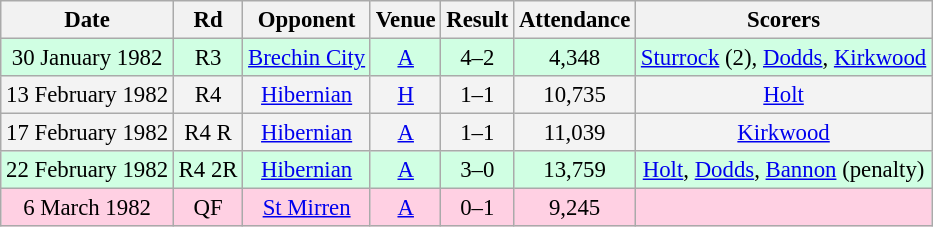<table class="wikitable sortable" style="font-size:95%; text-align:center">
<tr>
<th>Date</th>
<th>Rd</th>
<th>Opponent</th>
<th>Venue</th>
<th>Result</th>
<th>Attendance</th>
<th>Scorers</th>
</tr>
<tr bgcolor = "#d0ffe3">
<td>30 January 1982</td>
<td>R3</td>
<td><a href='#'>Brechin City</a></td>
<td><a href='#'>A</a></td>
<td>4–2</td>
<td>4,348</td>
<td><a href='#'>Sturrock</a> (2), <a href='#'>Dodds</a>, <a href='#'>Kirkwood</a></td>
</tr>
<tr bgcolor = "#f3f3f3">
<td>13 February 1982</td>
<td>R4</td>
<td><a href='#'>Hibernian</a></td>
<td><a href='#'>H</a></td>
<td>1–1</td>
<td>10,735</td>
<td><a href='#'>Holt</a></td>
</tr>
<tr bgcolor = "#f3f3f3">
<td>17 February 1982</td>
<td>R4 R</td>
<td><a href='#'>Hibernian</a></td>
<td><a href='#'>A</a></td>
<td>1–1</td>
<td>11,039</td>
<td><a href='#'>Kirkwood</a></td>
</tr>
<tr bgcolor = "#d0ffe3">
<td>22 February 1982</td>
<td>R4 2R</td>
<td><a href='#'>Hibernian</a></td>
<td><a href='#'>A</a></td>
<td>3–0</td>
<td>13,759</td>
<td><a href='#'>Holt</a>, <a href='#'>Dodds</a>, <a href='#'>Bannon</a> (penalty)</td>
</tr>
<tr bgcolor = "#ffd0e3">
<td>6 March 1982</td>
<td>QF</td>
<td><a href='#'>St Mirren</a></td>
<td><a href='#'>A</a></td>
<td>0–1</td>
<td>9,245</td>
<td></td>
</tr>
</table>
